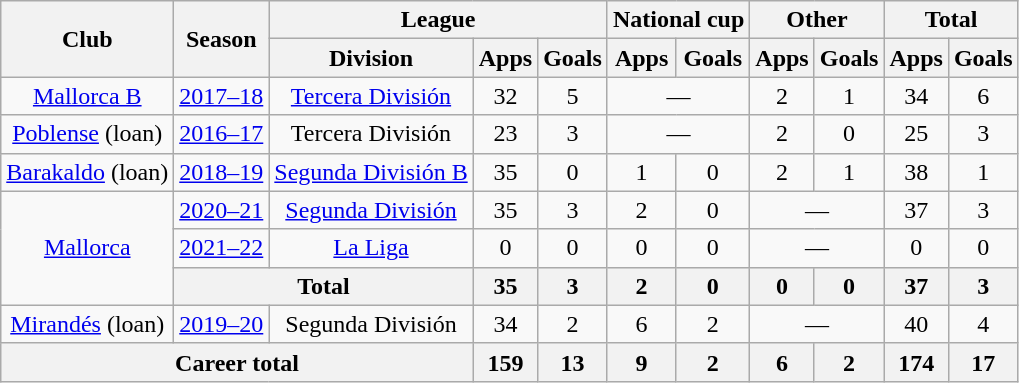<table class="wikitable" style="text-align:center">
<tr>
<th rowspan="2">Club</th>
<th rowspan="2">Season</th>
<th colspan="3">League</th>
<th colspan="2">National cup</th>
<th colspan="2">Other</th>
<th colspan="2">Total</th>
</tr>
<tr>
<th>Division</th>
<th>Apps</th>
<th>Goals</th>
<th>Apps</th>
<th>Goals</th>
<th>Apps</th>
<th>Goals</th>
<th>Apps</th>
<th>Goals</th>
</tr>
<tr>
<td><a href='#'>Mallorca B</a></td>
<td><a href='#'>2017–18</a></td>
<td><a href='#'>Tercera División</a></td>
<td>32</td>
<td>5</td>
<td colspan="2">—</td>
<td>2</td>
<td>1</td>
<td>34</td>
<td>6</td>
</tr>
<tr>
<td><a href='#'>Poblense</a> (loan)</td>
<td><a href='#'>2016–17</a></td>
<td>Tercera División</td>
<td>23</td>
<td>3</td>
<td colspan="2">—</td>
<td>2</td>
<td>0</td>
<td>25</td>
<td>3</td>
</tr>
<tr>
<td><a href='#'>Barakaldo</a> (loan)</td>
<td><a href='#'>2018–19</a></td>
<td><a href='#'>Segunda División B</a></td>
<td>35</td>
<td>0</td>
<td>1</td>
<td>0</td>
<td>2</td>
<td>1</td>
<td>38</td>
<td>1</td>
</tr>
<tr>
<td rowspan="3"><a href='#'>Mallorca</a></td>
<td><a href='#'>2020–21</a></td>
<td><a href='#'>Segunda División</a></td>
<td>35</td>
<td>3</td>
<td>2</td>
<td>0</td>
<td colspan="2">—</td>
<td>37</td>
<td>3</td>
</tr>
<tr>
<td><a href='#'>2021–22</a></td>
<td><a href='#'>La Liga</a></td>
<td>0</td>
<td>0</td>
<td>0</td>
<td>0</td>
<td colspan="2">—</td>
<td>0</td>
<td>0</td>
</tr>
<tr>
<th colspan="2">Total</th>
<th>35</th>
<th>3</th>
<th>2</th>
<th>0</th>
<th>0</th>
<th>0</th>
<th>37</th>
<th>3</th>
</tr>
<tr>
<td><a href='#'>Mirandés</a> (loan)</td>
<td><a href='#'>2019–20</a></td>
<td>Segunda División</td>
<td>34</td>
<td>2</td>
<td>6</td>
<td>2</td>
<td colspan="2">—</td>
<td>40</td>
<td>4</td>
</tr>
<tr>
<th colspan="3">Career total</th>
<th>159</th>
<th>13</th>
<th>9</th>
<th>2</th>
<th>6</th>
<th>2</th>
<th>174</th>
<th>17</th>
</tr>
</table>
